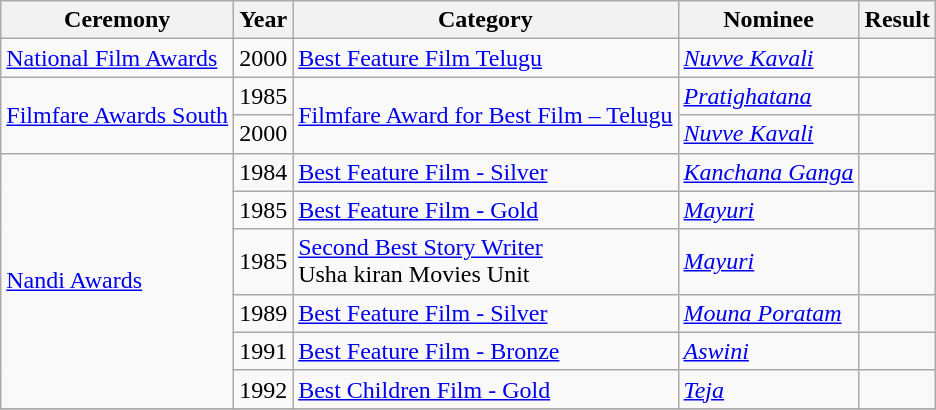<table class="wikitable">
<tr>
<th>Ceremony</th>
<th>Year</th>
<th>Category</th>
<th>Nominee</th>
<th>Result</th>
</tr>
<tr>
<td><a href='#'>National Film Awards</a></td>
<td>2000</td>
<td><a href='#'>Best Feature Film Telugu</a></td>
<td><em><a href='#'>Nuvve Kavali</a></em></td>
<td></td>
</tr>
<tr>
<td rowspan="2"><a href='#'>Filmfare Awards South</a></td>
<td>1985</td>
<td rowspan="2"><a href='#'>Filmfare Award for Best Film – Telugu</a></td>
<td><em><a href='#'>Pratighatana</a></em></td>
<td></td>
</tr>
<tr>
<td>2000</td>
<td><em><a href='#'>Nuvve Kavali</a></em></td>
<td></td>
</tr>
<tr>
<td rowspan="6"><a href='#'>Nandi Awards</a></td>
<td>1984</td>
<td><a href='#'>Best Feature Film - Silver</a></td>
<td><em><a href='#'>Kanchana Ganga</a></em></td>
<td></td>
</tr>
<tr>
<td>1985</td>
<td><a href='#'>Best Feature Film - Gold</a></td>
<td><a href='#'><em>Mayuri</em></a></td>
<td></td>
</tr>
<tr>
<td>1985</td>
<td><a href='#'>Second Best Story Writer</a> <br> Usha kiran Movies Unit</td>
<td><a href='#'><em>Mayuri</em></a></td>
<td></td>
</tr>
<tr>
<td>1989</td>
<td><a href='#'>Best Feature Film - Silver</a></td>
<td><em><a href='#'>Mouna Poratam</a></em></td>
<td></td>
</tr>
<tr>
<td>1991</td>
<td><a href='#'>Best Feature Film - Bronze</a></td>
<td><a href='#'><em>Aswini</em></a></td>
<td></td>
</tr>
<tr>
<td>1992</td>
<td><a href='#'>Best Children Film - Gold</a></td>
<td><a href='#'><em>Teja</em></a></td>
<td></td>
</tr>
<tr>
</tr>
</table>
